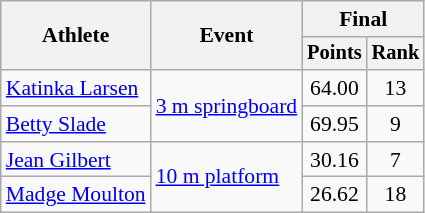<table class="wikitable" style="font-size:90%;">
<tr>
<th rowspan=2>Athlete</th>
<th rowspan=2>Event</th>
<th colspan=2>Final</th>
</tr>
<tr style="font-size:95%">
<th>Points</th>
<th>Rank</th>
</tr>
<tr align=center>
<td align=left><a href='#'>Katinka Larsen</a></td>
<td align=left rowspan=2><a href='#'>3 m springboard</a></td>
<td>64.00</td>
<td>13</td>
</tr>
<tr align=center>
<td align=left><a href='#'>Betty Slade</a></td>
<td>69.95</td>
<td>9</td>
</tr>
<tr align=center>
<td align=left><a href='#'>Jean Gilbert</a></td>
<td align=left rowspan=2><a href='#'>10 m platform</a></td>
<td>30.16</td>
<td>7</td>
</tr>
<tr align=center>
<td align=left><a href='#'>Madge Moulton</a></td>
<td>26.62</td>
<td>18</td>
</tr>
</table>
